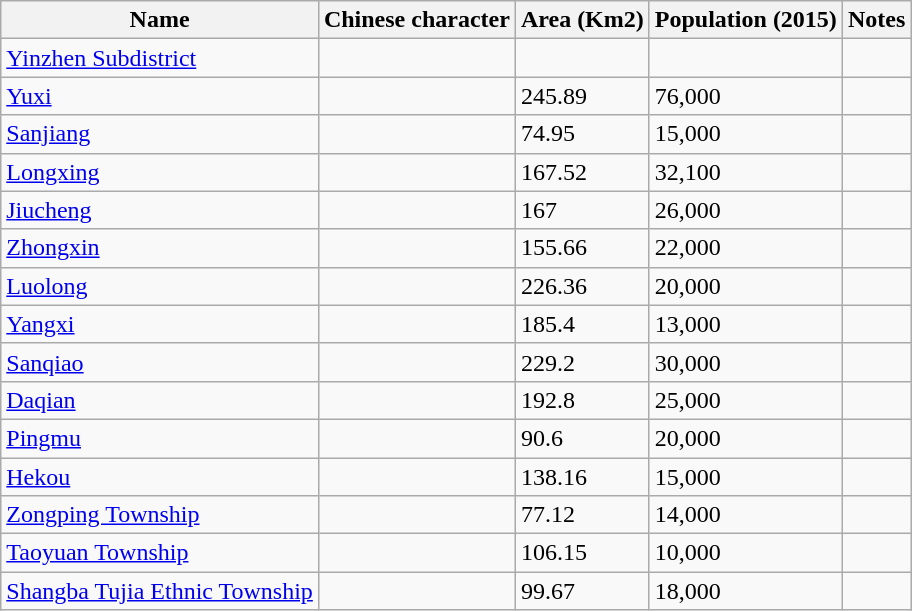<table class="wikitable">
<tr>
<th>Name</th>
<th>Chinese character</th>
<th>Area (Km2)</th>
<th>Population (2015)</th>
<th>Notes</th>
</tr>
<tr>
<td><a href='#'>Yinzhen Subdistrict</a></td>
<td></td>
<td></td>
<td></td>
<td></td>
</tr>
<tr>
<td><a href='#'>Yuxi</a></td>
<td></td>
<td>245.89</td>
<td>76,000</td>
<td></td>
</tr>
<tr>
<td><a href='#'>Sanjiang</a></td>
<td></td>
<td>74.95</td>
<td>15,000</td>
<td></td>
</tr>
<tr>
<td><a href='#'>Longxing</a></td>
<td></td>
<td>167.52</td>
<td>32,100</td>
<td></td>
</tr>
<tr>
<td><a href='#'>Jiucheng</a></td>
<td></td>
<td>167</td>
<td>26,000</td>
<td></td>
</tr>
<tr>
<td><a href='#'>Zhongxin</a></td>
<td></td>
<td>155.66</td>
<td>22,000</td>
<td></td>
</tr>
<tr>
<td><a href='#'>Luolong</a></td>
<td></td>
<td>226.36</td>
<td>20,000</td>
<td></td>
</tr>
<tr>
<td><a href='#'>Yangxi</a></td>
<td></td>
<td>185.4</td>
<td>13,000</td>
<td></td>
</tr>
<tr>
<td><a href='#'>Sanqiao</a></td>
<td></td>
<td>229.2</td>
<td>30,000</td>
<td></td>
</tr>
<tr>
<td><a href='#'>Daqian</a></td>
<td></td>
<td>192.8</td>
<td>25,000</td>
<td></td>
</tr>
<tr>
<td><a href='#'>Pingmu</a></td>
<td></td>
<td>90.6</td>
<td>20,000</td>
<td></td>
</tr>
<tr>
<td><a href='#'>Hekou</a></td>
<td></td>
<td>138.16</td>
<td>15,000</td>
<td></td>
</tr>
<tr>
<td><a href='#'>Zongping Township</a></td>
<td></td>
<td>77.12</td>
<td>14,000</td>
<td></td>
</tr>
<tr>
<td><a href='#'>Taoyuan Township</a></td>
<td></td>
<td>106.15</td>
<td>10,000</td>
<td></td>
</tr>
<tr>
<td><a href='#'>Shangba Tujia Ethnic Township</a></td>
<td></td>
<td>99.67</td>
<td>18,000</td>
<td></td>
</tr>
</table>
